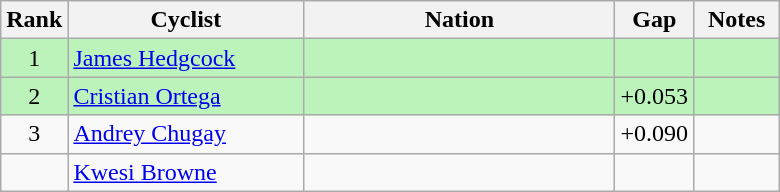<table class="wikitable" style="text-align:center">
<tr>
<th width=30>Rank</th>
<th width=150>Cyclist</th>
<th width=200>Nation</th>
<th width=30>Gap</th>
<th width=50>Notes</th>
</tr>
<tr bgcolor=#bbf3bb>
<td>1</td>
<td align=left><a href='#'>James Hedgcock</a></td>
<td align=left></td>
<td></td>
<td></td>
</tr>
<tr bgcolor=#bbf3bb>
<td>2</td>
<td align=left><a href='#'>Cristian Ortega</a></td>
<td align=left></td>
<td>+0.053</td>
<td></td>
</tr>
<tr>
<td>3</td>
<td align=left><a href='#'>Andrey Chugay</a></td>
<td align=left></td>
<td>+0.090</td>
<td></td>
</tr>
<tr>
<td></td>
<td align=left><a href='#'>Kwesi Browne</a></td>
<td align=left></td>
<td></td>
<td></td>
</tr>
</table>
